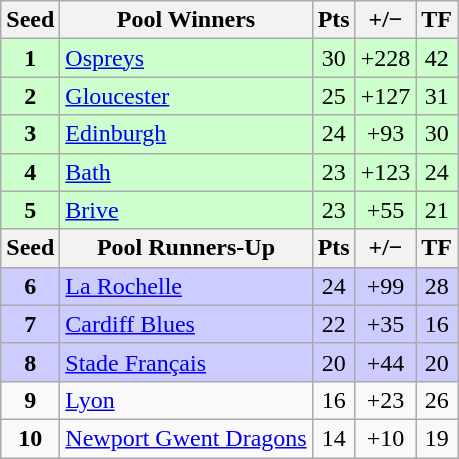<table class="wikitable" style="text-align: center;">
<tr>
<th>Seed</th>
<th>Pool Winners</th>
<th>Pts</th>
<th>+/−</th>
<th>TF</th>
</tr>
<tr bgcolor="#ccffcc">
<td><strong>1</strong></td>
<td align=left> <a href='#'>Ospreys</a></td>
<td>30</td>
<td>+228</td>
<td>42</td>
</tr>
<tr bgcolor="#ccffcc">
<td><strong>2</strong></td>
<td align=left> <a href='#'>Gloucester</a></td>
<td>25</td>
<td>+127</td>
<td>31</td>
</tr>
<tr bgcolor="#ccffcc">
<td><strong>3</strong></td>
<td align=left> <a href='#'>Edinburgh</a></td>
<td>24</td>
<td>+93</td>
<td>30</td>
</tr>
<tr bgcolor="#ccffcc">
<td><strong>4</strong></td>
<td align=left> <a href='#'>Bath</a></td>
<td>23</td>
<td>+123</td>
<td>24</td>
</tr>
<tr bgcolor="#ccffcc">
<td><strong>5</strong></td>
<td align=left> <a href='#'>Brive</a></td>
<td>23</td>
<td>+55</td>
<td>21</td>
</tr>
<tr>
<th>Seed</th>
<th>Pool Runners-Up</th>
<th>Pts</th>
<th>+/−</th>
<th>TF</th>
</tr>
<tr bgcolor="#ccccff">
<td><strong>6</strong></td>
<td align=left> <a href='#'>La Rochelle</a></td>
<td>24</td>
<td>+99</td>
<td>28</td>
</tr>
<tr bgcolor="#ccccff">
<td><strong>7</strong></td>
<td align=left> <a href='#'>Cardiff Blues</a></td>
<td>22</td>
<td>+35</td>
<td>16</td>
</tr>
<tr bgcolor="#ccccff">
<td><strong>8</strong></td>
<td align=left> <a href='#'>Stade Français</a></td>
<td>20</td>
<td>+44</td>
<td>20</td>
</tr>
<tr>
<td><strong>9</strong></td>
<td align=left> <a href='#'>Lyon</a></td>
<td>16</td>
<td>+23</td>
<td>26</td>
</tr>
<tr>
<td><strong>10</strong></td>
<td align=left> <a href='#'>Newport Gwent Dragons</a></td>
<td>14</td>
<td>+10</td>
<td>19</td>
</tr>
</table>
